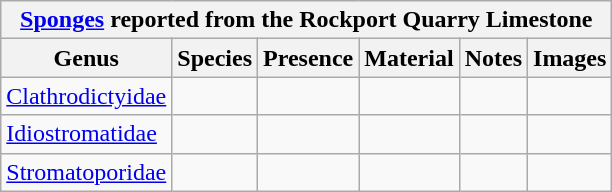<table class="wikitable" align="center">
<tr>
<th colspan="6" align="center"><strong><a href='#'>Sponges</a> reported from the Rockport Quarry Limestone</strong></th>
</tr>
<tr>
<th>Genus</th>
<th>Species</th>
<th>Presence</th>
<th><strong>Material</strong></th>
<th>Notes</th>
<th>Images</th>
</tr>
<tr>
<td><a href='#'>Clathrodictyidae</a></td>
<td></td>
<td></td>
<td></td>
<td></td>
<td></td>
</tr>
<tr>
<td><a href='#'>Idiostromatidae</a></td>
<td></td>
<td></td>
<td></td>
<td></td>
<td></td>
</tr>
<tr>
<td><a href='#'>Stromatoporidae</a></td>
<td></td>
<td></td>
<td></td>
<td></td>
<td></td>
</tr>
</table>
